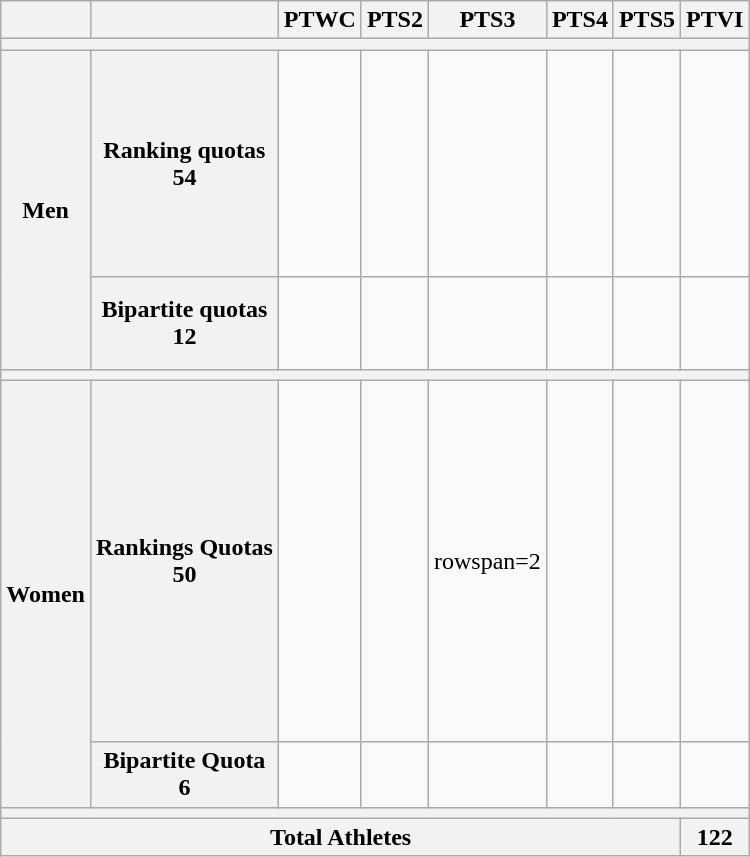<table class=wikitable>
<tr>
<th></th>
<th></th>
<th>PTWC</th>
<th>PTS2</th>
<th>PTS3</th>
<th>PTS4</th>
<th>PTS5</th>
<th>PTVI</th>
</tr>
<tr>
<th colspan="8"></th>
</tr>
<tr align=center>
<th rowspan="2">Men</th>
<th>Ranking quotas<br>54</th>
<td align="left" valign="top"><br><br><br><br><br><br><br><br></td>
<td align="left" valign="top"><br><br><br><br><br><br><br><br></td>
<td align="left" valign="top"><br><br><br><br><br><br><br><br></td>
<td align="left" valign="top"><br><br><br><br><br><br><br><br></td>
<td align="left" valign="top"><br><br><br><br><br><br><br><br></td>
<td align="left" valign="top"><br><br><br><br><br><br><br><br></td>
</tr>
<tr>
<th>Bipartite quotas<br>12</th>
<td align="left" valign="top"></td>
<td align="left" valign="top"></td>
<td align="left" valign="top"><br></td>
<td align="left" valign="top"><br><br><br></td>
<td align="left" valign="top"></td>
<td align="left" valign="top"><br><br></td>
</tr>
<tr>
<th colspan="8"></th>
</tr>
<tr align="center">
<th rowspan="2">Women</th>
<th>Rankings Quotas<br>50</th>
<td align="left" valign="top"><br><br><br><br><br><br><br><br></td>
<td align="left" valign="top"><br><br><br><br><br><br><br><br></td>
<td>rowspan=2 </td>
<td align="left" valign="top"><br><br><br><br><br><br><br><br><br><br><br><br><br></td>
<td align="left" valign="top"><br><br><br><br><br><br><br><br></td>
<td align="left" valign="top"><br><br><br><br><br><br><br><br></td>
</tr>
<tr>
<th>Bipartite Quota<br>6</th>
<td align="left" valign="top"></td>
<td align="left" valign="top"></td>
<td align="left" valign="top"><br></td>
<td align="left" valign="top"></td>
<td align="left" valign="top"><br></td>
</tr>
<tr>
<th colspan="8"></th>
</tr>
<tr>
<th colspan="7">Total Athletes</th>
<th>122</th>
</tr>
</table>
